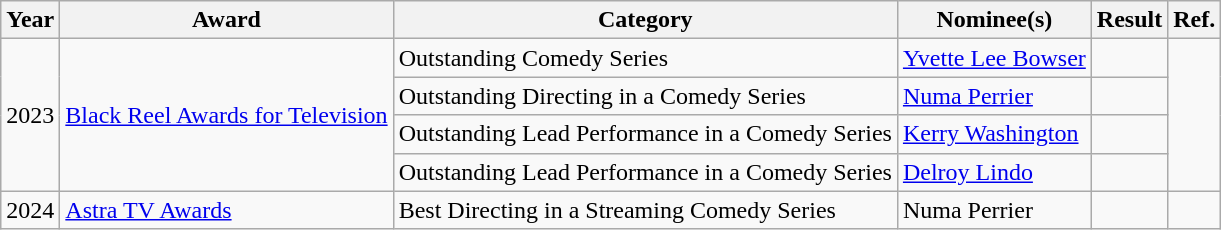<table class="wikitable">
<tr>
<th>Year</th>
<th>Award</th>
<th>Category</th>
<th>Nominee(s)</th>
<th>Result</th>
<th>Ref.</th>
</tr>
<tr>
<td rowspan="4">2023</td>
<td rowspan="4"><a href='#'>Black Reel Awards for Television</a></td>
<td>Outstanding Comedy Series</td>
<td><a href='#'>Yvette Lee Bowser</a></td>
<td></td>
<td rowspan="4" style="text-align:center;"></td>
</tr>
<tr>
<td>Outstanding Directing in a Comedy Series</td>
<td><a href='#'>Numa Perrier</a></td>
<td></td>
</tr>
<tr>
<td>Outstanding Lead Performance in a Comedy Series</td>
<td><a href='#'>Kerry Washington</a></td>
<td></td>
</tr>
<tr>
<td>Outstanding Lead Performance in a Comedy Series</td>
<td><a href='#'>Delroy Lindo</a></td>
<td></td>
</tr>
<tr>
<td>2024</td>
<td><a href='#'>Astra TV Awards</a></td>
<td>Best Directing in a Streaming Comedy Series</td>
<td>Numa Perrier</td>
<td></td>
<td style="text-align:center;"></td>
</tr>
</table>
